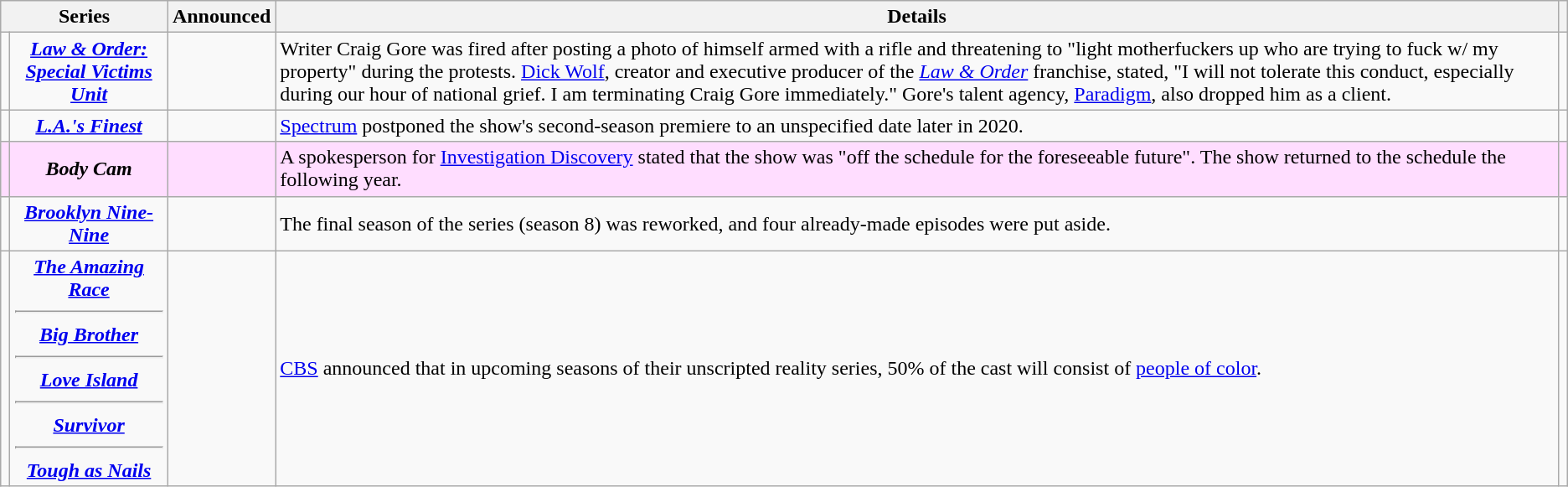<table class="wikitable sortable" style="text-align:left">
<tr>
<th colspan="2">Series</th>
<th>Announced</th>
<th>Details</th>
<th class="unsortable"></th>
</tr>
<tr>
<td></td>
<td style="text-align: center"><strong><em><a href='#'>Law & Order: Special Victims Unit</a></em></strong></td>
<td></td>
<td>Writer Craig Gore was fired after posting a photo of himself armed with a rifle and threatening to "light motherfuckers up who are trying to fuck w/ my property" during the protests. <a href='#'>Dick Wolf</a>, creator and executive producer of the <a href='#'><em>Law & Order</em></a> franchise, stated, "I will not tolerate this conduct, especially during our hour of national grief. I am terminating Craig Gore immediately." Gore's talent agency, <a href='#'>Paradigm</a>, also dropped him as a client.</td>
<td><br><br><br></td>
</tr>
<tr>
<td></td>
<td style="text-align: center"><strong><em><a href='#'>L.A.'s Finest</a></em></strong></td>
<td></td>
<td><a href='#'>Spectrum</a> postponed the show's second-season premiere to an unspecified date later in 2020.</td>
<td></td>
</tr>
<tr style="background-color: #FDF">
<td></td>
<td style="text-align: center"><strong><em>Body Cam</em></strong></td>
<td></td>
<td>A spokesperson for <a href='#'>Investigation Discovery</a> stated that the show was "off the schedule for the foreseeable future". The show returned to the schedule the following year.</td>
<td><br></td>
</tr>
<tr>
<td></td>
<td style="text-align: center; font-weight: bold; font-style: italic"><a href='#'>Brooklyn Nine-Nine</a></td>
<td></td>
<td>The final season of the series (season 8) was reworked, and four already-made episodes were put aside.</td>
<td></td>
</tr>
<tr>
<td></td>
<td style="text-align: center; font-weight: bold; font-style: italic"><a href='#'>The Amazing Race</a><hr><a href='#'>Big Brother</a><hr><a href='#'>Love Island</a><hr><a href='#'>Survivor</a><hr><a href='#'>Tough as Nails</a></td>
<td></td>
<td><a href='#'>CBS</a> announced that in upcoming seasons of their unscripted reality series, 50% of the cast will consist of <a href='#'>people of color</a>.</td>
<td><br></td>
</tr>
</table>
